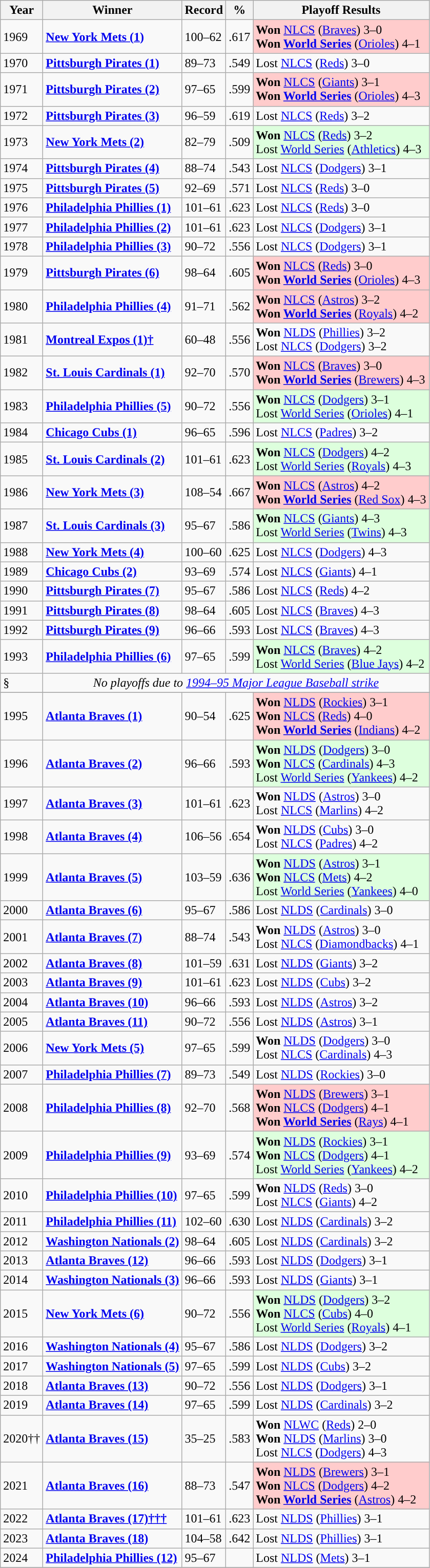<table class="wikitable">
<tr>
<th>Year</th>
<th>Winner</th>
<th>Record</th>
<th>%</th>
<th>Playoff Results</th>
</tr>
<tr>
<td>1969</td>
<td><strong><a href='#'><span>New York Mets (1)</span></a></strong></td>
<td>100–62</td>
<td>.617</td>
<td bgcolor="#ffcccc"><strong>Won</strong> <a href='#'>NLCS</a> (<a href='#'>Braves</a>) 3–0<br><strong>Won <a href='#'>World Series</a></strong> (<a href='#'>Orioles</a>) 4–1</td>
</tr>
<tr>
<td>1970</td>
<td><strong><a href='#'><span> Pittsburgh Pirates (1)</span></a></strong></td>
<td>89–73</td>
<td>.549</td>
<td>Lost <a href='#'>NLCS</a> (<a href='#'>Reds</a>) 3–0</td>
</tr>
<tr>
<td>1971</td>
<td><strong><a href='#'><span> Pittsburgh Pirates (2)</span></a></strong></td>
<td>97–65</td>
<td>.599</td>
<td bgcolor="#ffcccc"><strong>Won</strong> <a href='#'>NLCS</a> (<a href='#'>Giants</a>) 3–1<br><strong>Won <a href='#'>World Series</a></strong> (<a href='#'>Orioles</a>) 4–3</td>
</tr>
<tr>
<td>1972</td>
<td><strong><a href='#'><span> Pittsburgh Pirates (3)</span></a></strong></td>
<td>96–59</td>
<td>.619</td>
<td>Lost <a href='#'>NLCS</a> (<a href='#'>Reds</a>) 3–2</td>
</tr>
<tr>
<td>1973</td>
<td><strong><a href='#'><span>New York Mets (2)</span></a></strong></td>
<td>82–79</td>
<td>.509</td>
<td bgcolor="#ddffdd"><strong>Won</strong> <a href='#'>NLCS</a> (<a href='#'>Reds</a>) 3–2<br>Lost <a href='#'>World Series</a> (<a href='#'>Athletics</a>) 4–3</td>
</tr>
<tr>
<td>1974</td>
<td><strong><a href='#'><span> Pittsburgh Pirates (4)</span></a></strong></td>
<td>88–74</td>
<td>.543</td>
<td>Lost <a href='#'>NLCS</a> (<a href='#'>Dodgers</a>) 3–1</td>
</tr>
<tr>
<td>1975</td>
<td><strong><a href='#'><span> Pittsburgh Pirates (5)</span></a></strong></td>
<td>92–69</td>
<td>.571</td>
<td>Lost <a href='#'>NLCS</a> (<a href='#'>Reds</a>) 3–0</td>
</tr>
<tr>
<td>1976</td>
<td><strong><a href='#'><span>Philadelphia Phillies (1)</span></a></strong></td>
<td>101–61</td>
<td>.623</td>
<td>Lost <a href='#'>NLCS</a> (<a href='#'>Reds</a>) 3–0</td>
</tr>
<tr>
<td>1977</td>
<td><strong><a href='#'><span>Philadelphia Phillies (2)</span></a></strong></td>
<td>101–61</td>
<td>.623</td>
<td>Lost <a href='#'>NLCS</a> (<a href='#'>Dodgers</a>) 3–1</td>
</tr>
<tr>
<td>1978</td>
<td><strong><a href='#'><span>Philadelphia Phillies (3)</span></a></strong></td>
<td>90–72</td>
<td>.556</td>
<td>Lost <a href='#'>NLCS</a> (<a href='#'>Dodgers</a>) 3–1</td>
</tr>
<tr>
<td>1979</td>
<td><strong><a href='#'><span> Pittsburgh Pirates (6)</span></a></strong></td>
<td>98–64</td>
<td>.605</td>
<td bgcolor="#ffcccc"><strong>Won</strong> <a href='#'>NLCS</a> (<a href='#'>Reds</a>) 3–0<br><strong>Won <a href='#'>World Series</a></strong> (<a href='#'>Orioles</a>) 4–3</td>
</tr>
<tr>
<td>1980</td>
<td><strong><a href='#'><span>Philadelphia Phillies (4)</span></a></strong></td>
<td>91–71</td>
<td>.562</td>
<td bgcolor="#ffcccc"><strong>Won</strong> <a href='#'>NLCS</a> (<a href='#'>Astros</a>) 3–2<br><strong>Won <a href='#'>World Series</a></strong> (<a href='#'>Royals</a>) 4–2</td>
</tr>
<tr>
<td>1981</td>
<td><strong><a href='#'><span>Montreal Expos (1)†</span></a></strong></td>
<td>60–48</td>
<td>.556</td>
<td><strong>Won</strong> <a href='#'>NLDS</a> (<a href='#'>Phillies</a>) 3–2<br>Lost <a href='#'>NLCS</a> (<a href='#'>Dodgers</a>) 3–2</td>
</tr>
<tr>
<td>1982</td>
<td><strong><a href='#'><span>St. Louis Cardinals (1)</span></a></strong></td>
<td>92–70</td>
<td>.570</td>
<td bgcolor="#ffcccc"><strong>Won</strong> <a href='#'>NLCS</a> (<a href='#'>Braves</a>) 3–0<br><strong>Won <a href='#'>World Series</a></strong> (<a href='#'>Brewers</a>) 4–3</td>
</tr>
<tr>
<td>1983</td>
<td><strong><a href='#'><span>Philadelphia Phillies (5)</span></a></strong></td>
<td>90–72</td>
<td>.556</td>
<td bgcolor="#ddffdd"><strong>Won</strong> <a href='#'>NLCS</a> (<a href='#'>Dodgers</a>) 3–1<br>Lost <a href='#'>World Series</a> (<a href='#'>Orioles</a>) 4–1</td>
</tr>
<tr>
<td>1984</td>
<td><strong><a href='#'><span> Chicago Cubs (1)</span></a></strong></td>
<td>96–65</td>
<td>.596</td>
<td>Lost <a href='#'>NLCS</a> (<a href='#'>Padres</a>) 3–2</td>
</tr>
<tr>
<td>1985</td>
<td><strong><a href='#'><span>St. Louis Cardinals (2)</span></a></strong></td>
<td>101–61</td>
<td>.623</td>
<td bgcolor="#ddffdd"><strong>Won</strong> <a href='#'>NLCS</a> (<a href='#'>Dodgers</a>) 4–2<br>Lost <a href='#'>World Series</a> (<a href='#'>Royals</a>) 4–3</td>
</tr>
<tr>
<td>1986</td>
<td><strong><a href='#'><span>New York Mets (3)</span></a></strong></td>
<td>108–54</td>
<td>.667</td>
<td bgcolor="#ffcccc"><strong>Won</strong> <a href='#'>NLCS</a> (<a href='#'>Astros</a>) 4–2<br><strong>Won <a href='#'>World Series</a></strong> (<a href='#'>Red Sox</a>) 4–3</td>
</tr>
<tr>
<td>1987</td>
<td><strong><a href='#'><span>St. Louis Cardinals (3)</span></a></strong></td>
<td>95–67</td>
<td>.586</td>
<td bgcolor="#ddffdd"><strong>Won</strong> <a href='#'>NLCS</a> (<a href='#'>Giants</a>) 4–3<br>Lost <a href='#'>World Series</a> (<a href='#'>Twins</a>) 4–3</td>
</tr>
<tr>
<td>1988</td>
<td><strong><a href='#'><span>New York Mets (4)</span></a></strong></td>
<td>100–60</td>
<td>.625</td>
<td>Lost <a href='#'>NLCS</a> (<a href='#'>Dodgers</a>) 4–3</td>
</tr>
<tr>
<td>1989</td>
<td><strong><a href='#'><span> Chicago Cubs (2)</span></a></strong></td>
<td>93–69</td>
<td>.574</td>
<td>Lost <a href='#'>NLCS</a> (<a href='#'>Giants</a>) 4–1</td>
</tr>
<tr>
<td>1990</td>
<td><strong><a href='#'><span> Pittsburgh Pirates (7)</span></a></strong></td>
<td>95–67</td>
<td>.586</td>
<td>Lost <a href='#'>NLCS</a> (<a href='#'>Reds</a>) 4–2</td>
</tr>
<tr>
<td>1991</td>
<td><strong><a href='#'><span> Pittsburgh Pirates (8)</span></a></strong></td>
<td>98–64</td>
<td>.605</td>
<td>Lost <a href='#'>NLCS</a> (<a href='#'>Braves</a>) 4–3</td>
</tr>
<tr>
<td>1992</td>
<td><strong><a href='#'><span> Pittsburgh Pirates (9)</span></a></strong></td>
<td>96–66</td>
<td>.593</td>
<td>Lost <a href='#'>NLCS</a> (<a href='#'>Braves</a>) 4–3</td>
</tr>
<tr>
<td>1993</td>
<td><strong><a href='#'><span>Philadelphia Phillies (6)</span></a></strong></td>
<td>97–65</td>
<td>.599</td>
<td bgcolor="#ddffdd"><strong>Won</strong> <a href='#'>NLCS</a> (<a href='#'>Braves</a>) 4–2<br>Lost <a href='#'>World Series</a> (<a href='#'>Blue Jays</a>) 4–2</td>
</tr>
<tr>
<td>§</td>
<td colspan=4 align=center><em>No playoffs due to <a href='#'>1994–95 Major League Baseball strike</a></em></td>
</tr>
<tr>
</tr>
<tr>
<td>1995</td>
<td><strong><a href='#'><span>Atlanta Braves (1)</span></a></strong></td>
<td>90–54</td>
<td>.625</td>
<td bgcolor="#ffcccc"><strong>Won</strong> <a href='#'>NLDS</a> (<a href='#'>Rockies</a>) 3–1<br><strong>Won</strong> <a href='#'>NLCS</a> (<a href='#'>Reds</a>) 4–0<br><strong>Won <a href='#'>World Series</a></strong> (<a href='#'>Indians</a>) 4–2</td>
</tr>
<tr>
<td>1996</td>
<td><strong><a href='#'><span>Atlanta Braves (2)</span></a></strong></td>
<td>96–66</td>
<td>.593</td>
<td bgcolor="#ddffdd"><strong>Won</strong> <a href='#'>NLDS</a> (<a href='#'>Dodgers</a>) 3–0<br><strong>Won</strong> <a href='#'>NLCS</a> (<a href='#'>Cardinals</a>) 4–3<br>Lost <a href='#'>World Series</a> (<a href='#'>Yankees</a>) 4–2</td>
</tr>
<tr>
<td>1997</td>
<td><strong><a href='#'><span>Atlanta Braves (3)</span></a></strong></td>
<td>101–61</td>
<td>.623</td>
<td><strong>Won</strong> <a href='#'>NLDS</a> (<a href='#'>Astros</a>) 3–0<br>Lost <a href='#'>NLCS</a> (<a href='#'>Marlins</a>) 4–2</td>
</tr>
<tr>
<td>1998</td>
<td><strong><a href='#'><span>Atlanta Braves (4)</span></a></strong></td>
<td>106–56</td>
<td>.654</td>
<td><strong>Won</strong> <a href='#'>NLDS</a> (<a href='#'>Cubs</a>) 3–0<br>Lost <a href='#'>NLCS</a> (<a href='#'>Padres</a>) 4–2</td>
</tr>
<tr>
<td>1999</td>
<td><strong><a href='#'><span>Atlanta Braves (5)</span></a></strong></td>
<td>103–59</td>
<td>.636</td>
<td bgcolor="#ddffdd"><strong>Won</strong> <a href='#'>NLDS</a> (<a href='#'>Astros</a>) 3–1<br><strong>Won</strong> <a href='#'>NLCS</a> (<a href='#'>Mets</a>) 4–2<br>Lost <a href='#'>World Series</a> (<a href='#'>Yankees</a>) 4–0</td>
</tr>
<tr>
<td>2000</td>
<td><strong><a href='#'><span>Atlanta Braves (6)</span></a></strong></td>
<td>95–67</td>
<td>.586</td>
<td>Lost <a href='#'>NLDS</a> (<a href='#'>Cardinals</a>) 3–0</td>
</tr>
<tr>
<td>2001</td>
<td><strong><a href='#'><span>Atlanta Braves (7)</span></a></strong></td>
<td>88–74</td>
<td>.543</td>
<td><strong>Won</strong> <a href='#'>NLDS</a> (<a href='#'>Astros</a>) 3–0<br>Lost <a href='#'>NLCS</a> (<a href='#'>Diamondbacks</a>) 4–1</td>
</tr>
<tr>
<td>2002</td>
<td><strong><a href='#'><span>Atlanta Braves (8)</span></a></strong></td>
<td>101–59</td>
<td>.631</td>
<td>Lost <a href='#'>NLDS</a> (<a href='#'>Giants</a>) 3–2</td>
</tr>
<tr>
<td>2003</td>
<td><strong><a href='#'><span>Atlanta Braves (9)</span></a></strong></td>
<td>101–61</td>
<td>.623</td>
<td>Lost <a href='#'>NLDS</a> (<a href='#'>Cubs</a>) 3–2</td>
</tr>
<tr>
<td>2004</td>
<td><strong><a href='#'><span>Atlanta Braves (10)</span></a></strong></td>
<td>96–66</td>
<td>.593</td>
<td>Lost <a href='#'>NLDS</a> (<a href='#'>Astros</a>) 3–2</td>
</tr>
<tr>
<td>2005</td>
<td><strong><a href='#'><span>Atlanta Braves (11)</span></a></strong></td>
<td>90–72</td>
<td>.556</td>
<td>Lost <a href='#'>NLDS</a> (<a href='#'>Astros</a>) 3–1</td>
</tr>
<tr>
<td>2006</td>
<td><strong><a href='#'><span>New York Mets (5)</span></a></strong></td>
<td>97–65</td>
<td>.599</td>
<td><strong>Won</strong> <a href='#'>NLDS</a> (<a href='#'>Dodgers</a>) 3–0<br>Lost <a href='#'>NLCS</a> (<a href='#'>Cardinals</a>) 4–3</td>
</tr>
<tr>
<td>2007</td>
<td><strong><a href='#'><span>Philadelphia Phillies (7)</span></a></strong></td>
<td>89–73</td>
<td>.549</td>
<td>Lost <a href='#'>NLDS</a> (<a href='#'>Rockies</a>) 3–0</td>
</tr>
<tr>
<td>2008</td>
<td><strong><a href='#'><span>Philadelphia Phillies (8)</span></a></strong></td>
<td>92–70</td>
<td>.568</td>
<td bgcolor="#ffcccc"><strong>Won</strong> <a href='#'>NLDS</a> (<a href='#'>Brewers</a>) 3–1<br><strong>Won</strong> <a href='#'>NLCS</a> (<a href='#'>Dodgers</a>) 4–1<br><strong>Won <a href='#'>World Series</a></strong> (<a href='#'>Rays</a>) 4–1</td>
</tr>
<tr>
<td>2009</td>
<td><strong><a href='#'><span>Philadelphia Phillies (9)</span></a></strong></td>
<td>93–69</td>
<td>.574</td>
<td bgcolor="#ddffdd"><strong>Won</strong> <a href='#'>NLDS</a> (<a href='#'>Rockies</a>) 3–1<br><strong>Won</strong> <a href='#'>NLCS</a> (<a href='#'>Dodgers</a>) 4–1<br>Lost <a href='#'>World Series</a> (<a href='#'>Yankees</a>) 4–2</td>
</tr>
<tr>
<td>2010</td>
<td><strong><a href='#'><span>Philadelphia Phillies (10)</span></a></strong></td>
<td>97–65</td>
<td>.599</td>
<td><strong>Won</strong> <a href='#'>NLDS</a> (<a href='#'>Reds</a>) 3–0<br>Lost <a href='#'>NLCS</a> (<a href='#'>Giants</a>) 4–2</td>
</tr>
<tr>
<td>2011</td>
<td><strong><a href='#'><span>Philadelphia Phillies (11)</span></a></strong></td>
<td>102–60</td>
<td>.630</td>
<td>Lost <a href='#'>NLDS</a> (<a href='#'>Cardinals</a>) 3–2</td>
</tr>
<tr>
<td>2012</td>
<td><strong><a href='#'><span>Washington Nationals (2)</span></a></strong></td>
<td>98–64</td>
<td>.605</td>
<td>Lost <a href='#'>NLDS</a> (<a href='#'>Cardinals</a>) 3–2</td>
</tr>
<tr>
<td>2013</td>
<td><strong><a href='#'><span>Atlanta Braves (12)</span></a></strong></td>
<td>96–66</td>
<td>.593</td>
<td>Lost <a href='#'>NLDS</a> (<a href='#'>Dodgers</a>) 3–1</td>
</tr>
<tr>
<td>2014</td>
<td><strong><a href='#'><span>Washington Nationals (3)</span></a></strong></td>
<td>96–66</td>
<td>.593</td>
<td>Lost <a href='#'>NLDS</a> (<a href='#'>Giants</a>) 3–1</td>
</tr>
<tr>
<td>2015</td>
<td><strong><a href='#'><span>New York Mets (6)</span></a></strong></td>
<td>90–72</td>
<td>.556</td>
<td bgcolor="#ddffdd"><strong>Won</strong> <a href='#'>NLDS</a> (<a href='#'>Dodgers</a>) 3–2<br><strong>Won</strong> <a href='#'>NLCS</a> (<a href='#'>Cubs</a>) 4–0<br>Lost <a href='#'>World Series</a> (<a href='#'>Royals</a>) 4–1</td>
</tr>
<tr>
<td>2016</td>
<td><strong><a href='#'><span>Washington Nationals (4)</span></a></strong></td>
<td>95–67</td>
<td>.586</td>
<td>Lost <a href='#'>NLDS</a> (<a href='#'>Dodgers</a>) 3–2</td>
</tr>
<tr>
<td>2017</td>
<td><strong><a href='#'><span>Washington Nationals (5)</span></a></strong></td>
<td>97–65</td>
<td>.599</td>
<td>Lost <a href='#'>NLDS</a> (<a href='#'>Cubs</a>) 3–2</td>
</tr>
<tr>
<td>2018</td>
<td><strong><a href='#'><span>Atlanta Braves (13)</span></a></strong></td>
<td>90–72</td>
<td>.556</td>
<td>Lost <a href='#'>NLDS</a> (<a href='#'>Dodgers</a>) 3–1</td>
</tr>
<tr>
<td>2019</td>
<td><strong><a href='#'><span>Atlanta Braves (14)</span></a></strong></td>
<td>97–65</td>
<td>.599</td>
<td>Lost <a href='#'>NLDS</a> (<a href='#'>Cardinals</a>) 3–2</td>
</tr>
<tr>
<td>2020††</td>
<td><strong><a href='#'><span>Atlanta Braves (15)</span></a></strong></td>
<td>35–25</td>
<td>.583</td>
<td><strong>Won</strong> <a href='#'>NLWC</a> (<a href='#'>Reds</a>) 2–0<br> <strong>Won</strong> <a href='#'>NLDS</a> (<a href='#'>Marlins</a>) 3–0<br> Lost <a href='#'>NLCS</a> (<a href='#'>Dodgers</a>) 4–3</td>
</tr>
<tr>
<td>2021</td>
<td><strong><a href='#'><span>Atlanta Braves (16)</span></a></strong></td>
<td>88–73</td>
<td>.547</td>
<td bgcolor="#ffcccc"><strong>Won</strong> <a href='#'>NLDS</a> (<a href='#'>Brewers</a>) 3–1<br><strong>Won</strong> <a href='#'>NLCS</a> (<a href='#'>Dodgers</a>) 4–2<br><strong>Won <a href='#'>World Series</a></strong> (<a href='#'>Astros</a>) 4–2</td>
</tr>
<tr>
<td>2022</td>
<td><strong><a href='#'><span>Atlanta Braves (17)†††</span></a></strong></td>
<td>101–61</td>
<td>.623</td>
<td>Lost <a href='#'>NLDS</a> (<a href='#'>Phillies</a>) 3–1</td>
</tr>
<tr>
<td>2023</td>
<td><strong><a href='#'><span>Atlanta Braves (18)</span></a></strong></td>
<td>104–58</td>
<td>.642</td>
<td>Lost <a href='#'>NLDS</a> (<a href='#'>Phillies</a>) 3–1</td>
</tr>
<tr>
<td>2024</td>
<td><strong><a href='#'><span>Philadelphia Phillies (12)</span></a></strong></td>
<td>95–67</td>
<td></td>
<td>Lost <a href='#'>NLDS</a> (<a href='#'>Mets</a>) 3–1</td>
</tr>
<tr>
</tr>
</table>
